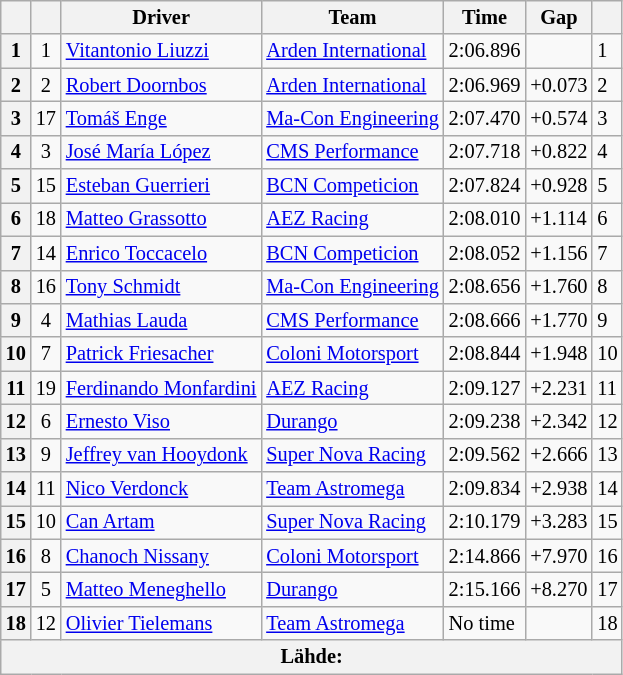<table class="wikitable" style="font-size:85%">
<tr>
<th></th>
<th></th>
<th>Driver</th>
<th>Team</th>
<th>Time</th>
<th>Gap</th>
<th></th>
</tr>
<tr>
<th>1</th>
<td align="center">1</td>
<td> <a href='#'>Vitantonio Liuzzi</a></td>
<td><a href='#'>Arden International</a></td>
<td>2:06.896</td>
<td></td>
<td>1</td>
</tr>
<tr>
<th>2</th>
<td align="center">2</td>
<td> <a href='#'>Robert Doornbos</a></td>
<td><a href='#'>Arden International</a></td>
<td>2:06.969</td>
<td>+0.073</td>
<td>2</td>
</tr>
<tr>
<th>3</th>
<td align="center">17</td>
<td> <a href='#'>Tomáš Enge</a></td>
<td><a href='#'>Ma-Con Engineering</a></td>
<td>2:07.470</td>
<td>+0.574</td>
<td>3</td>
</tr>
<tr>
<th>4</th>
<td align="center">3</td>
<td> <a href='#'>José María López</a></td>
<td><a href='#'>CMS Performance</a></td>
<td>2:07.718</td>
<td>+0.822</td>
<td>4</td>
</tr>
<tr>
<th>5</th>
<td align="center">15</td>
<td> <a href='#'>Esteban Guerrieri</a></td>
<td><a href='#'>BCN Competicion</a></td>
<td>2:07.824</td>
<td>+0.928</td>
<td>5</td>
</tr>
<tr>
<th>6</th>
<td align="center">18</td>
<td> <a href='#'>Matteo Grassotto</a></td>
<td><a href='#'>AEZ Racing</a></td>
<td>2:08.010</td>
<td>+1.114</td>
<td>6</td>
</tr>
<tr>
<th>7</th>
<td align="center">14</td>
<td> <a href='#'>Enrico Toccacelo</a></td>
<td><a href='#'>BCN Competicion</a></td>
<td>2:08.052</td>
<td>+1.156</td>
<td>7</td>
</tr>
<tr>
<th>8</th>
<td align="center">16</td>
<td> <a href='#'>Tony Schmidt</a></td>
<td><a href='#'>Ma-Con Engineering</a></td>
<td>2:08.656</td>
<td>+1.760</td>
<td>8</td>
</tr>
<tr>
<th>9</th>
<td align="center">4</td>
<td> <a href='#'>Mathias Lauda</a></td>
<td><a href='#'>CMS Performance</a></td>
<td>2:08.666</td>
<td>+1.770</td>
<td>9</td>
</tr>
<tr>
<th>10</th>
<td align="center">7</td>
<td> <a href='#'>Patrick Friesacher</a></td>
<td><a href='#'>Coloni Motorsport</a></td>
<td>2:08.844</td>
<td>+1.948</td>
<td>10</td>
</tr>
<tr>
<th>11</th>
<td align="center">19</td>
<td> <a href='#'>Ferdinando Monfardini</a></td>
<td><a href='#'>AEZ Racing</a></td>
<td>2:09.127</td>
<td>+2.231</td>
<td>11</td>
</tr>
<tr>
<th>12</th>
<td align="center">6</td>
<td> <a href='#'>Ernesto Viso</a></td>
<td><a href='#'>Durango</a></td>
<td>2:09.238</td>
<td>+2.342</td>
<td>12</td>
</tr>
<tr>
<th>13</th>
<td align="center">9</td>
<td> <a href='#'>Jeffrey van Hooydonk</a></td>
<td><a href='#'>Super Nova Racing</a></td>
<td>2:09.562</td>
<td>+2.666</td>
<td>13</td>
</tr>
<tr>
<th>14</th>
<td align="center">11</td>
<td> <a href='#'>Nico Verdonck</a></td>
<td><a href='#'>Team Astromega</a></td>
<td>2:09.834</td>
<td>+2.938</td>
<td>14</td>
</tr>
<tr>
<th>15</th>
<td align="center">10</td>
<td> <a href='#'>Can Artam</a></td>
<td><a href='#'>Super Nova Racing</a></td>
<td>2:10.179</td>
<td>+3.283</td>
<td>15</td>
</tr>
<tr>
<th>16</th>
<td align="center">8</td>
<td> <a href='#'>Chanoch Nissany</a></td>
<td><a href='#'>Coloni Motorsport</a></td>
<td>2:14.866</td>
<td>+7.970</td>
<td>16</td>
</tr>
<tr>
<th>17</th>
<td align="center">5</td>
<td> <a href='#'>Matteo Meneghello</a></td>
<td><a href='#'>Durango</a></td>
<td>2:15.166</td>
<td>+8.270</td>
<td>17</td>
</tr>
<tr>
<th>18</th>
<td align="center">12</td>
<td> <a href='#'>Olivier Tielemans</a></td>
<td><a href='#'>Team Astromega</a></td>
<td>No time</td>
<td></td>
<td>18</td>
</tr>
<tr>
<th colspan="7">Lähde:</th>
</tr>
</table>
